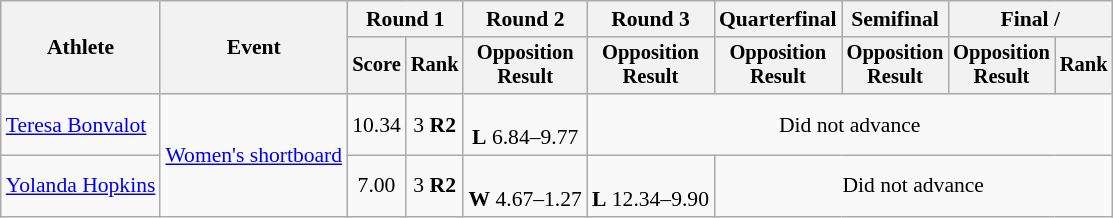<table class=wikitable style="font-size:90%">
<tr>
<th rowspan=2>Athlete</th>
<th rowspan=2>Event</th>
<th colspan=2>Round 1</th>
<th>Round 2</th>
<th>Round 3</th>
<th>Quarterfinal</th>
<th>Semifinal</th>
<th colspan=2>Final / </th>
</tr>
<tr style=font-size:95%>
<th>Score</th>
<th>Rank</th>
<th>Opposition<br>Result</th>
<th>Opposition<br>Result</th>
<th>Opposition<br>Result</th>
<th>Opposition<br>Result</th>
<th>Opposition<br>Result</th>
<th>Rank</th>
</tr>
<tr align=center>
<td align=left><a href='#'>Teresa Bonvalot</a></td>
<td align=left rowspan=2><a href='#'>Women's shortboard</a></td>
<td>10.34</td>
<td>3 <strong>R2</strong></td>
<td><br><strong>L</strong> 6.84–9.77</td>
<td colspan=5>Did not advance</td>
</tr>
<tr align=center>
<td align=left><a href='#'>Yolanda Hopkins</a></td>
<td>7.00</td>
<td>3 <strong>R2</strong></td>
<td><br><strong>W</strong> 4.67–1.27</td>
<td><br><strong>L</strong> 12.34–9.90</td>
<td colspan="4">Did not advance</td>
</tr>
</table>
